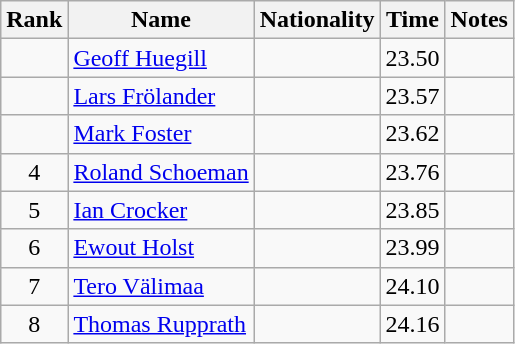<table class="wikitable sortable" style="text-align:center">
<tr>
<th>Rank</th>
<th>Name</th>
<th>Nationality</th>
<th>Time</th>
<th>Notes</th>
</tr>
<tr>
<td></td>
<td align=left><a href='#'>Geoff Huegill</a></td>
<td align=left></td>
<td>23.50</td>
<td></td>
</tr>
<tr>
<td></td>
<td align=left><a href='#'>Lars Frölander</a></td>
<td align=left></td>
<td>23.57</td>
<td></td>
</tr>
<tr>
<td></td>
<td align=left><a href='#'>Mark Foster</a></td>
<td align=left></td>
<td>23.62</td>
<td></td>
</tr>
<tr>
<td>4</td>
<td align=left><a href='#'>Roland Schoeman</a></td>
<td align=left></td>
<td>23.76</td>
<td></td>
</tr>
<tr>
<td>5</td>
<td align=left><a href='#'>Ian Crocker</a></td>
<td align=left></td>
<td>23.85</td>
<td></td>
</tr>
<tr>
<td>6</td>
<td align=left><a href='#'>Ewout Holst</a></td>
<td align=left></td>
<td>23.99</td>
<td></td>
</tr>
<tr>
<td>7</td>
<td align=left><a href='#'>Tero Välimaa</a></td>
<td align=left></td>
<td>24.10</td>
<td></td>
</tr>
<tr>
<td>8</td>
<td align=left><a href='#'>Thomas Rupprath</a></td>
<td align=left></td>
<td>24.16</td>
<td></td>
</tr>
</table>
